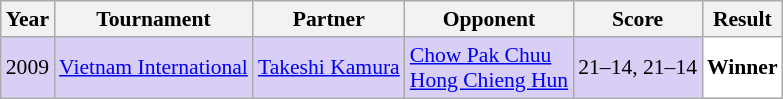<table class="sortable wikitable" style="font-size: 90%;">
<tr>
<th>Year</th>
<th>Tournament</th>
<th>Partner</th>
<th>Opponent</th>
<th>Score</th>
<th>Result</th>
</tr>
<tr style="background:#D8CEF6">
<td align="center">2009</td>
<td align="left"><a href='#'>Vietnam International</a></td>
<td align="left"> <a href='#'>Takeshi Kamura</a></td>
<td align="left"> <a href='#'>Chow Pak Chuu</a><br> <a href='#'>Hong Chieng Hun</a></td>
<td align="left">21–14, 21–14</td>
<td style="text-align:left; background:white"> <strong>Winner</strong></td>
</tr>
</table>
